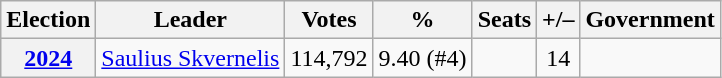<table class=wikitable style="text-align: center;">
<tr>
<th>Election</th>
<th>Leader</th>
<th>Votes</th>
<th>%</th>
<th>Seats</th>
<th>+/–</th>
<th>Government</th>
</tr>
<tr>
<th><a href='#'>2024</a></th>
<td><a href='#'>Saulius Skvernelis</a></td>
<td>114,792</td>
<td>9.40 (#4)</td>
<td></td>
<td> 14</td>
<td></td>
</tr>
</table>
